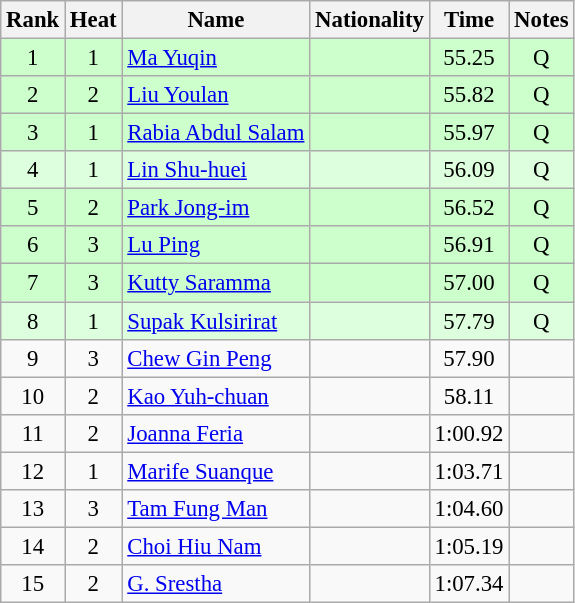<table class="wikitable sortable" style="text-align:center; font-size:95%">
<tr>
<th>Rank</th>
<th>Heat</th>
<th>Name</th>
<th>Nationality</th>
<th>Time</th>
<th>Notes</th>
</tr>
<tr bgcolor=ccffcc>
<td>1</td>
<td>1</td>
<td align=left><a href='#'>Ma Yuqin</a></td>
<td align=left></td>
<td>55.25</td>
<td>Q</td>
</tr>
<tr bgcolor=ccffcc>
<td>2</td>
<td>2</td>
<td align=left><a href='#'>Liu Youlan</a></td>
<td align=left></td>
<td>55.82</td>
<td>Q</td>
</tr>
<tr bgcolor=ccffcc>
<td>3</td>
<td>1</td>
<td align=left><a href='#'>Rabia Abdul Salam</a></td>
<td align=left></td>
<td>55.97</td>
<td>Q</td>
</tr>
<tr bgcolor=ddffdd>
<td>4</td>
<td>1</td>
<td align=left><a href='#'>Lin Shu-huei</a></td>
<td align=left></td>
<td>56.09</td>
<td>Q</td>
</tr>
<tr bgcolor=ccffcc>
<td>5</td>
<td>2</td>
<td align=left><a href='#'>Park Jong-im</a></td>
<td align=left></td>
<td>56.52</td>
<td>Q</td>
</tr>
<tr bgcolor=ccffcc>
<td>6</td>
<td>3</td>
<td align=left><a href='#'>Lu Ping</a></td>
<td align=left></td>
<td>56.91</td>
<td>Q</td>
</tr>
<tr bgcolor= ccffcc>
<td>7</td>
<td>3</td>
<td align=left><a href='#'>Kutty Saramma</a></td>
<td align=left></td>
<td>57.00</td>
<td>Q</td>
</tr>
<tr bgcolor=ddffdd>
<td>8</td>
<td>1</td>
<td align=left><a href='#'>Supak Kulsirirat</a></td>
<td align=left></td>
<td>57.79</td>
<td>Q</td>
</tr>
<tr>
<td>9</td>
<td>3</td>
<td align=left><a href='#'>Chew Gin Peng</a></td>
<td align=left></td>
<td>57.90</td>
<td></td>
</tr>
<tr>
<td>10</td>
<td>2</td>
<td align=left><a href='#'>Kao Yuh-chuan</a></td>
<td align=left></td>
<td>58.11</td>
<td></td>
</tr>
<tr>
<td>11</td>
<td>2</td>
<td align=left><a href='#'>Joanna Feria</a></td>
<td align=left></td>
<td>1:00.92</td>
<td></td>
</tr>
<tr>
<td>12</td>
<td>1</td>
<td align=left><a href='#'>Marife Suanque</a></td>
<td align=left></td>
<td>1:03.71</td>
<td></td>
</tr>
<tr>
<td>13</td>
<td>3</td>
<td align=left><a href='#'>Tam Fung Man</a></td>
<td align=left></td>
<td>1:04.60</td>
<td></td>
</tr>
<tr>
<td>14</td>
<td>2</td>
<td align=left><a href='#'>Choi Hiu Nam</a></td>
<td align=left></td>
<td>1:05.19</td>
<td></td>
</tr>
<tr>
<td>15</td>
<td>2</td>
<td align=left><a href='#'>G. Srestha</a></td>
<td align=left></td>
<td>1:07.34</td>
<td></td>
</tr>
</table>
